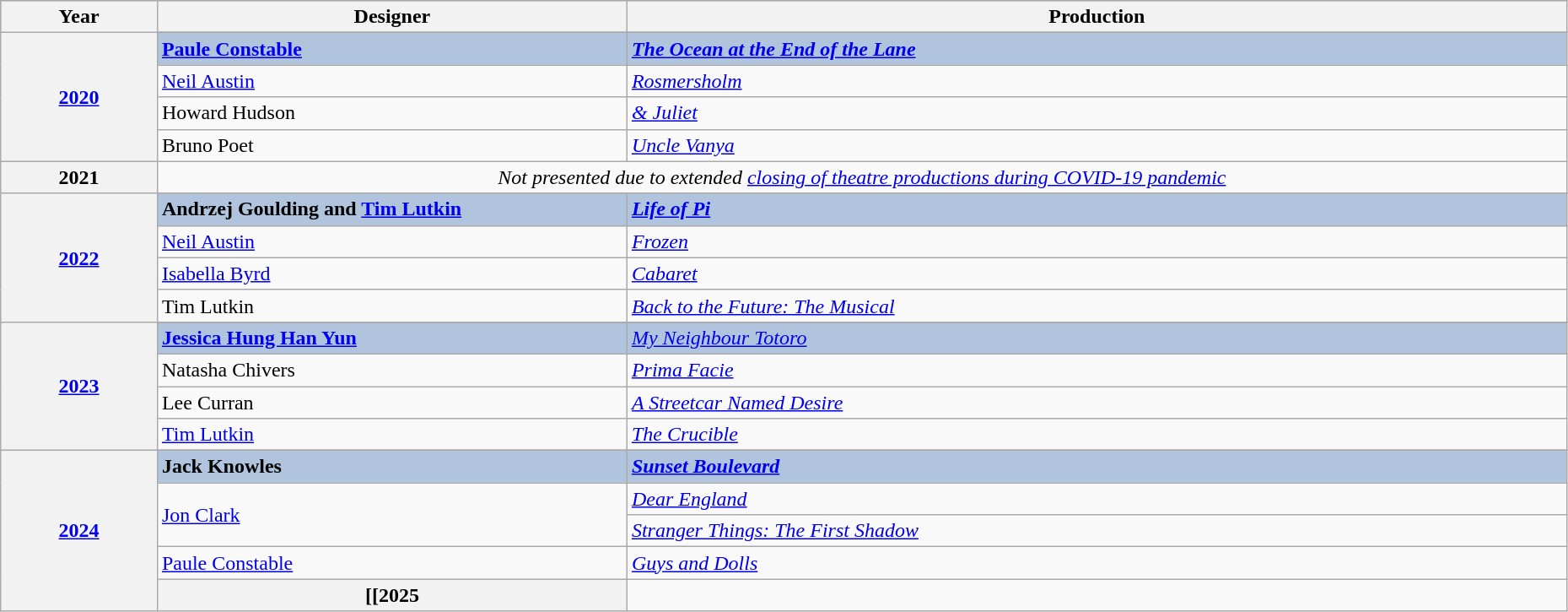<table class="wikitable" style="width:98%;">
<tr style="background:#bebebe;">
<th style="width:10%;">Year</th>
<th style="width:30%;">Designer</th>
<th style="width:60%;">Production</th>
</tr>
<tr>
<th rowspan="5" align="center"><a href='#'>2020</a></th>
</tr>
<tr style="background:#B0C4DE">
<td><strong><a href='#'>Paule Constable</a></strong></td>
<td><a href='#'><strong><em>The Ocean at the End of the Lane</em></strong></a></td>
</tr>
<tr>
<td><a href='#'>Neil Austin</a></td>
<td><em><a href='#'>Rosmersholm</a></em></td>
</tr>
<tr>
<td>Howard Hudson</td>
<td><em><a href='#'>& Juliet</a></em></td>
</tr>
<tr>
<td>Bruno Poet</td>
<td><em><a href='#'>Uncle Vanya</a></em></td>
</tr>
<tr>
<th align="center">2021</th>
<td colspan=2 align="center"><em>Not presented due to extended <a href='#'>closing of theatre productions during COVID-19 pandemic</a></em></td>
</tr>
<tr>
<th rowspan="5"><a href='#'>2022</a></th>
</tr>
<tr style="background:#B0C4DE">
<td><strong>Andrzej Goulding and <a href='#'>Tim Lutkin</a></strong></td>
<td><em><a href='#'><strong>Life of Pi</strong></a></em></td>
</tr>
<tr>
<td><a href='#'>Neil Austin</a></td>
<td><em><a href='#'>Frozen</a></em></td>
</tr>
<tr>
<td><a href='#'>Isabella Byrd</a></td>
<td><em><a href='#'>Cabaret</a></em></td>
</tr>
<tr>
<td>Tim Lutkin</td>
<td><em><a href='#'>Back to the Future: The Musical</a></em></td>
</tr>
<tr>
<th rowspan="5"><a href='#'>2023</a></th>
</tr>
<tr style="background:#B0C4DE">
<td><strong><a href='#'>Jessica Hung Han Yun</a></strong></td>
<td><em><a href='#'>My Neighbour Totoro</a></em></td>
</tr>
<tr>
<td>Natasha Chivers</td>
<td><em><a href='#'>Prima Facie</a></em></td>
</tr>
<tr>
<td>Lee Curran</td>
<td><em><a href='#'>A Streetcar Named Desire</a></em></td>
</tr>
<tr>
<td><a href='#'>Tim Lutkin</a></td>
<td><em><a href='#'>The Crucible</a></em></td>
</tr>
<tr>
<th rowspan="7"><a href='#'>2024</a></th>
</tr>
<tr style="background:#B0C4DE">
<td><strong>Jack Knowles</strong></td>
<td><strong><em><a href='#'>Sunset Boulevard</a></em></strong></td>
</tr>
<tr>
<td rowspan="2"><a href='#'>Jon Clark</a></td>
<td><em><a href='#'>Dear England</a></em></td>
</tr>
<tr>
<td><em><a href='#'>Stranger Things: The First Shadow</a></em></td>
</tr>
<tr>
<td><a href='#'>Paule Constable</a></td>
<td><em><a href='#'>Guys and Dolls</a></em></td>
</tr>
<tr>
<th rowspan="7">[[2025</th>
</tr>
</table>
